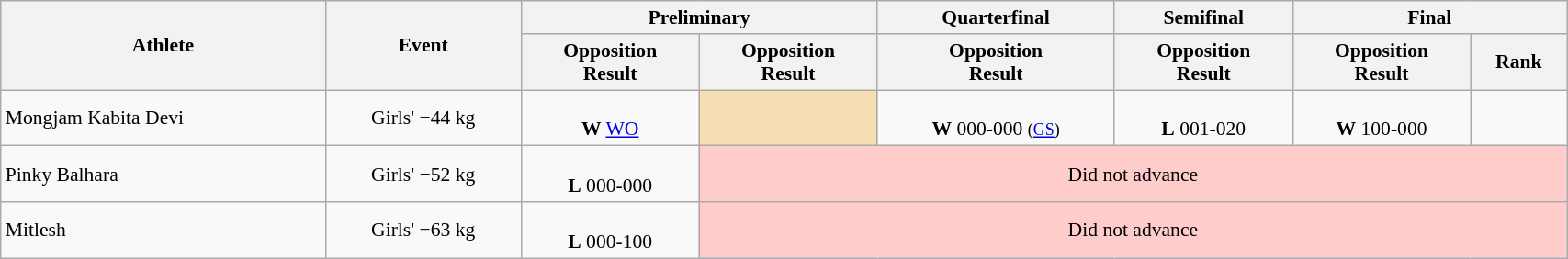<table class="wikitable" width="90%" style="font-size:90%">
<tr>
<th rowspan="2">Athlete</th>
<th rowspan="2">Event</th>
<th colspan="2">Preliminary</th>
<th>Quarterfinal</th>
<th>Semifinal</th>
<th colspan=2>Final</th>
</tr>
<tr>
<th>Opposition<br>Result</th>
<th>Opposition<br>Result</th>
<th>Opposition<br>Result</th>
<th>Opposition<br>Result</th>
<th>Opposition<br>Result</th>
<th>Rank</th>
</tr>
<tr>
<td>Mongjam Kabita Devi</td>
<td align=center>Girls' −44 kg</td>
<td align=center><br><strong>W</strong> <a href='#'>WO</a></td>
<td align=center bgcolor="wheat"></td>
<td align=center><br><strong>W</strong> 000-000 <small>(<a href='#'>GS</a>)</small></td>
<td align=center><br><strong>L</strong> 001-020</td>
<td align=center><br><strong>W</strong> 100-000</td>
<td align=center></td>
</tr>
<tr>
<td>Pinky Balhara</td>
<td align=center>Girls' −52 kg</td>
<td align=center><br><strong>L</strong> 000-000</td>
<td align=center colspan=5 bgcolor=#ffcccc>Did not advance</td>
</tr>
<tr>
<td>Mitlesh</td>
<td align=center>Girls' −63 kg</td>
<td align=center><br><strong>L</strong> 000-100</td>
<td align=center colspan=5 bgcolor=#ffcccc>Did not advance</td>
</tr>
</table>
